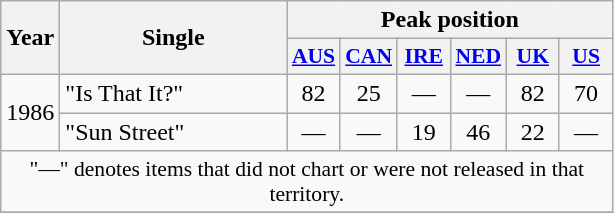<table class="wikitable" style="text-align:center;">
<tr>
<th rowspan="2" style="width:2em;">Year</th>
<th rowspan="2" style="width:9em;">Single</th>
<th colspan="12">Peak position</th>
</tr>
<tr>
<th style="width:2em;font-size:90%;"><a href='#'>AUS</a><br></th>
<th style="width:2em;font-size:90%;"><a href='#'>CAN</a><br></th>
<th style="width:2em;font-size:90%;"><a href='#'>IRE</a><br></th>
<th style="width:2em;font-size:90%;"><a href='#'>NED</a><br></th>
<th style="width:2em;font-size:90%;"><a href='#'>UK</a><br></th>
<th style="width:2em;font-size:90%;"><a href='#'>US</a><br></th>
</tr>
<tr>
<td rowspan="2">1986</td>
<td style="text-align:left;">"Is That It?"</td>
<td>82</td>
<td>25</td>
<td>—</td>
<td>—</td>
<td>82</td>
<td>70</td>
</tr>
<tr>
<td style="text-align:left;">"Sun Street"</td>
<td>—</td>
<td>—</td>
<td>19</td>
<td>46</td>
<td>22</td>
<td>—</td>
</tr>
<tr>
<td colspan="16" style="font-size:90%">"—" denotes items that did not chart or were not released in that territory.</td>
</tr>
<tr>
</tr>
</table>
